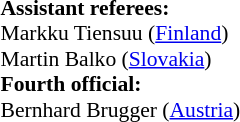<table width=50% style="font-size:90%">
<tr>
<td><br><strong>Assistant referees:</strong>
<br>Markku Tiensuu (<a href='#'>Finland</a>)
<br>Martin Balko (<a href='#'>Slovakia</a>)
<br><strong>Fourth official:</strong>
<br>Bernhard Brugger (<a href='#'>Austria</a>)</td>
</tr>
</table>
